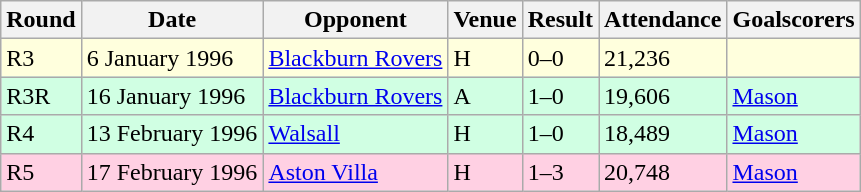<table class="wikitable">
<tr>
<th>Round</th>
<th>Date</th>
<th>Opponent</th>
<th>Venue</th>
<th>Result</th>
<th>Attendance</th>
<th>Goalscorers</th>
</tr>
<tr style="background-color: #ffffdd;">
<td>R3</td>
<td>6 January 1996</td>
<td><a href='#'>Blackburn Rovers</a></td>
<td>H</td>
<td>0–0</td>
<td>21,236</td>
<td></td>
</tr>
<tr style="background-color: #d0ffe3;">
<td>R3R</td>
<td>16 January 1996</td>
<td><a href='#'>Blackburn Rovers</a></td>
<td>A</td>
<td>1–0</td>
<td>19,606</td>
<td><a href='#'>Mason</a></td>
</tr>
<tr style="background-color: #d0ffe3;">
<td>R4</td>
<td>13 February 1996</td>
<td><a href='#'>Walsall</a></td>
<td>H</td>
<td>1–0</td>
<td>18,489</td>
<td><a href='#'>Mason</a></td>
</tr>
<tr style="background-color: #ffd0e3;">
<td>R5</td>
<td>17 February 1996</td>
<td><a href='#'>Aston Villa</a></td>
<td>H</td>
<td>1–3</td>
<td>20,748</td>
<td><a href='#'>Mason</a></td>
</tr>
</table>
